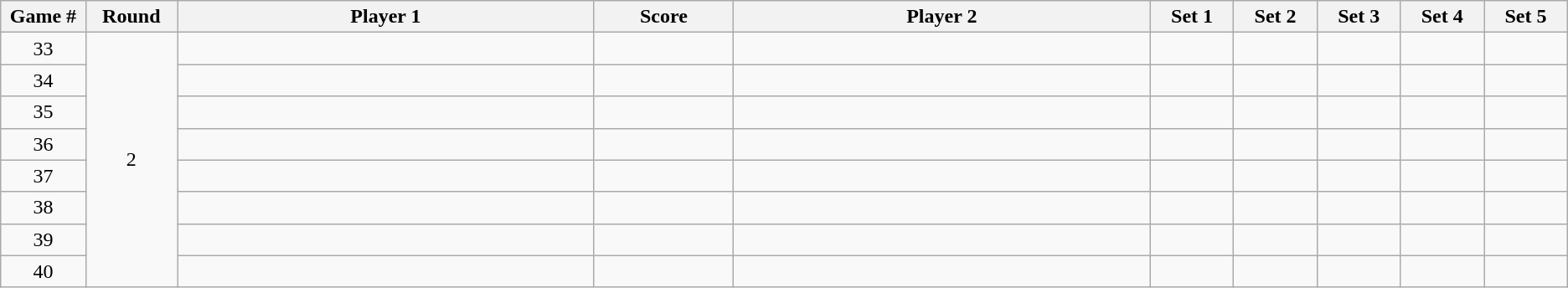<table class="wikitable">
<tr>
<th width="2%">Game #</th>
<th width="2%">Round</th>
<th width="15%">Player 1</th>
<th width="5%">Score</th>
<th width="15%">Player 2</th>
<th width="3%">Set 1</th>
<th width="3%">Set 2</th>
<th width="3%">Set 3</th>
<th width="3%">Set 4</th>
<th width="3%">Set 5</th>
</tr>
<tr style=text-align:center;>
<td>33</td>
<td rowspan=8>2</td>
<td></td>
<td></td>
<td></td>
<td></td>
<td></td>
<td></td>
<td></td>
<td></td>
</tr>
<tr style=text-align:center;>
<td>34</td>
<td></td>
<td></td>
<td></td>
<td></td>
<td></td>
<td></td>
<td></td>
<td></td>
</tr>
<tr style=text-align:center;>
<td>35</td>
<td></td>
<td></td>
<td></td>
<td></td>
<td></td>
<td></td>
<td></td>
<td></td>
</tr>
<tr style=text-align:center;>
<td>36</td>
<td></td>
<td></td>
<td></td>
<td></td>
<td></td>
<td></td>
<td></td>
<td></td>
</tr>
<tr style=text-align:center;>
<td>37</td>
<td></td>
<td></td>
<td></td>
<td></td>
<td></td>
<td></td>
<td></td>
<td></td>
</tr>
<tr style=text-align:center;>
<td>38</td>
<td></td>
<td></td>
<td></td>
<td></td>
<td></td>
<td></td>
<td></td>
<td></td>
</tr>
<tr style=text-align:center;>
<td>39</td>
<td></td>
<td></td>
<td></td>
<td></td>
<td></td>
<td></td>
<td></td>
<td></td>
</tr>
<tr style=text-align:center;>
<td>40</td>
<td></td>
<td></td>
<td></td>
<td></td>
<td></td>
<td></td>
<td></td>
<td></td>
</tr>
</table>
